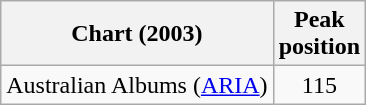<table class="wikitable">
<tr>
<th>Chart (2003)</th>
<th>Peak<br>position</th>
</tr>
<tr>
<td>Australian Albums (<a href='#'>ARIA</a>)</td>
<td style="text-align:center;">115</td>
</tr>
</table>
